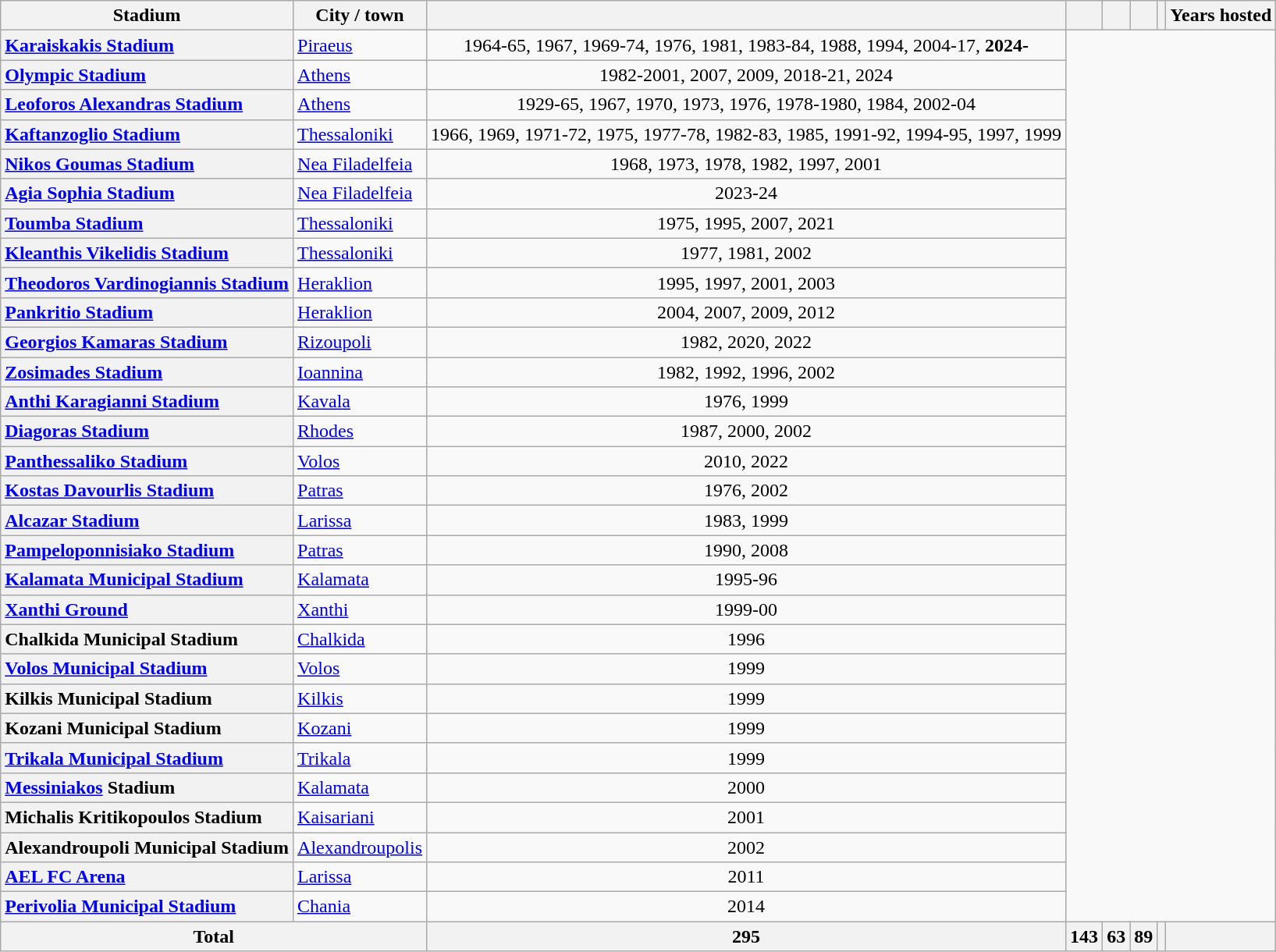<table class="wikitable sortable plainrowheaders" cellpadding="3" style="text-align: center;">
<tr>
<th scope="col">Stadium</th>
<th scope="col">City / town</th>
<th></th>
<th></th>
<th></th>
<th></th>
<th></th>
<th scope="col">Years hosted</th>
</tr>
<tr>
<th scope="row" style="text-align: left;"><strong><a href='#'>Karaiskakis Stadium</a></strong></th>
<td style="text-align: left;"><a href='#'>Piraeus</a><br></td>
<td>1964-65, 1967, 1969-74, 1976, 1981, 1983-84, 1988, 1994, 2004-17, <strong>2024-</strong></td>
</tr>
<tr>
<th scope="row" style="text-align: left;"><a href='#'>Olympic Stadium</a></th>
<td style="text-align: left;"><a href='#'>Athens</a><br></td>
<td>1982-2001, 2007, 2009, 2018-21, 2024</td>
</tr>
<tr>
<th scope="row" style="text-align: left;"><a href='#'>Leoforos Alexandras Stadium</a></th>
<td style="text-align: left;"><a href='#'>Athens</a><br></td>
<td>1929-65, 1967, 1970, 1973, 1976, 1978-1980, 1984, 2002-04</td>
</tr>
<tr>
<th scope="row" style="text-align: left;"><a href='#'>Kaftanzoglio Stadium</a></th>
<td style="text-align: left;"><a href='#'>Thessaloniki</a><br></td>
<td>1966, 1969, 1971-72, 1975, 1977-78, 1982-83, 1985, 1991-92, 1994-95, 1997, 1999</td>
</tr>
<tr>
<th scope="row" style="text-align: left;"><a href='#'>Nikos Goumas Stadium</a></th>
<td style="text-align: left;"><a href='#'>Nea Filadelfeia</a><br></td>
<td>1968, 1973, 1978, 1982, 1997, 2001</td>
</tr>
<tr>
<th scope="row" style="text-align: left;"><a href='#'>Agia Sophia Stadium</a></th>
<td style="text-align: left;"><a href='#'>Nea Filadelfeia</a><br></td>
<td>2023-24</td>
</tr>
<tr>
<th scope="row" style="text-align: left;"><a href='#'>Toumba Stadium</a></th>
<td style="text-align: left;"><a href='#'>Thessaloniki</a><br></td>
<td>1975, 1995, 2007, 2021</td>
</tr>
<tr>
<th scope="row" style="text-align: left;"><a href='#'>Kleanthis Vikelidis Stadium</a></th>
<td style="text-align: left;"><a href='#'>Thessaloniki</a><br></td>
<td>1977, 1981, 2002</td>
</tr>
<tr>
<th scope="row" style="text-align: left;"><a href='#'>Theodoros Vardinogiannis Stadium</a></th>
<td style="text-align: left;"><a href='#'>Heraklion</a><br></td>
<td>1995, 1997, 2001, 2003</td>
</tr>
<tr>
<th scope="row" style="text-align: left;"><a href='#'>Pankritio Stadium</a></th>
<td style="text-align: left;"><a href='#'>Heraklion</a><br></td>
<td>2004, 2007, 2009, 2012</td>
</tr>
<tr>
<th scope="row" style="text-align: left;"><a href='#'>Georgios Kamaras Stadium</a></th>
<td style="text-align: left;"><a href='#'>Rizoupoli</a><br></td>
<td>1982, 2020, 2022</td>
</tr>
<tr>
<th scope="row" style="text-align: left;"><a href='#'>Zosimades Stadium</a></th>
<td style="text-align: left;"><a href='#'>Ioannina</a><br></td>
<td>1982, 1992, 1996, 2002</td>
</tr>
<tr>
<th scope="row" style="text-align: left;"><a href='#'>Anthi Karagianni Stadium</a></th>
<td style="text-align: left;"><a href='#'>Kavala</a><br></td>
<td>1976, 1999</td>
</tr>
<tr>
<th scope="row" style="text-align: left;"><a href='#'>Diagoras Stadium</a></th>
<td style="text-align: left;"><a href='#'>Rhodes</a><br></td>
<td>1987, 2000, 2002</td>
</tr>
<tr>
<th scope="row" style="text-align: left;"><a href='#'>Panthessaliko Stadium</a></th>
<td style="text-align: left;"><a href='#'>Volos</a><br></td>
<td>2010, 2022</td>
</tr>
<tr>
<th scope="row" style="text-align: left;"><a href='#'>Kostas Davourlis Stadium</a></th>
<td style="text-align: left;"><a href='#'>Patras</a><br></td>
<td>1976, 2002</td>
</tr>
<tr>
<th scope="row" style="text-align: left;"><a href='#'>Alcazar Stadium</a></th>
<td style="text-align: left;"><a href='#'>Larissa</a><br></td>
<td>1983, 1999</td>
</tr>
<tr>
<th scope="row" style="text-align: left;"><a href='#'>Pampeloponnisiako Stadium</a></th>
<td style="text-align: left;"><a href='#'>Patras</a><br></td>
<td>1990, 2008</td>
</tr>
<tr>
<th scope="row" style="text-align: left;"><a href='#'>Kalamata Municipal Stadium</a></th>
<td style="text-align: left;"><a href='#'>Kalamata</a><br></td>
<td>1995-96</td>
</tr>
<tr>
<th scope="row" style="text-align: left;"><a href='#'>Xanthi Ground</a></th>
<td style="text-align: left;"><a href='#'>Xanthi</a><br></td>
<td>1999-00</td>
</tr>
<tr>
<th scope="row" style="text-align: left;">Chalkida Municipal Stadium</th>
<td style="text-align: left;"><a href='#'>Chalkida</a><br></td>
<td>1996</td>
</tr>
<tr>
<th scope="row" style="text-align: left;"><a href='#'>Volos Municipal Stadium</a></th>
<td style="text-align: left;"><a href='#'>Volos</a><br></td>
<td>1999</td>
</tr>
<tr>
<th scope="row" style="text-align: left;">Kilkis Municipal Stadium</th>
<td style="text-align: left;"><a href='#'>Kilkis</a><br></td>
<td>1999</td>
</tr>
<tr>
<th scope="row" style="text-align: left;">Kozani Municipal Stadium</th>
<td style="text-align: left;"><a href='#'>Kozani</a><br></td>
<td>1999</td>
</tr>
<tr>
<th scope="row" style="text-align: left;"><a href='#'>Trikala Municipal Stadium</a></th>
<td style="text-align: left;"><a href='#'>Trikala</a><br></td>
<td>1999</td>
</tr>
<tr>
<th scope="row" style="text-align: left;"><a href='#'>Messiniakos</a> Stadium</th>
<td style="text-align: left;"><a href='#'>Kalamata</a><br></td>
<td>2000</td>
</tr>
<tr>
<th scope="row" style="text-align: left;">Michalis Kritikopoulos Stadium</th>
<td style="text-align: left;"><a href='#'>Kaisariani</a><br></td>
<td>2001</td>
</tr>
<tr>
<th scope="row" style="text-align: left;">Alexandroupoli Municipal Stadium</th>
<td style="text-align: left;"><a href='#'>Alexandroupolis</a><br></td>
<td>2002</td>
</tr>
<tr>
<th scope="row" style="text-align: left;"><a href='#'>AEL FC Arena</a></th>
<td style="text-align: left;"><a href='#'>Larissa</a><br></td>
<td>2011</td>
</tr>
<tr>
<th scope="row" style="text-align: left;"><a href='#'>Perivolia Municipal Stadium</a></th>
<td style="text-align: left;"><a href='#'>Chania</a><br></td>
<td>2014</td>
</tr>
<tr>
<th colspan=2>Total</th>
<th>295</th>
<th>143</th>
<th>63</th>
<th>89</th>
<th></th>
<th></th>
</tr>
</table>
